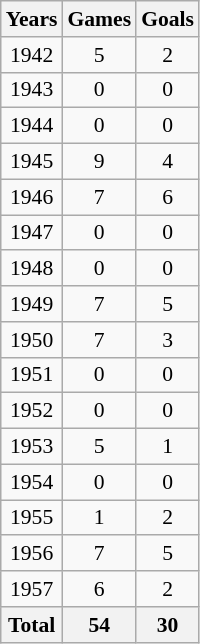<table class="wikitable" align=center style="font-size:90%; text-align: center;">
<tr>
<th>Years</th>
<th>Games</th>
<th>Goals</th>
</tr>
<tr>
<td>1942</td>
<td>5</td>
<td>2</td>
</tr>
<tr>
<td>1943</td>
<td>0</td>
<td>0</td>
</tr>
<tr>
<td>1944</td>
<td>0</td>
<td>0</td>
</tr>
<tr>
<td>1945</td>
<td>9</td>
<td>4</td>
</tr>
<tr>
<td>1946</td>
<td>7</td>
<td>6</td>
</tr>
<tr>
<td>1947</td>
<td>0</td>
<td>0</td>
</tr>
<tr>
<td>1948</td>
<td>0</td>
<td>0</td>
</tr>
<tr>
<td>1949</td>
<td>7</td>
<td>5</td>
</tr>
<tr>
<td>1950</td>
<td>7</td>
<td>3</td>
</tr>
<tr>
<td>1951</td>
<td>0</td>
<td>0</td>
</tr>
<tr>
<td>1952</td>
<td>0</td>
<td>0</td>
</tr>
<tr>
<td>1953</td>
<td>5</td>
<td>1</td>
</tr>
<tr>
<td>1954</td>
<td>0</td>
<td>0</td>
</tr>
<tr>
<td>1955</td>
<td>1</td>
<td>2</td>
</tr>
<tr>
<td>1956</td>
<td>7</td>
<td>5</td>
</tr>
<tr>
<td>1957</td>
<td>6</td>
<td>2</td>
</tr>
<tr>
<th>Total</th>
<th>54</th>
<th>30</th>
</tr>
</table>
